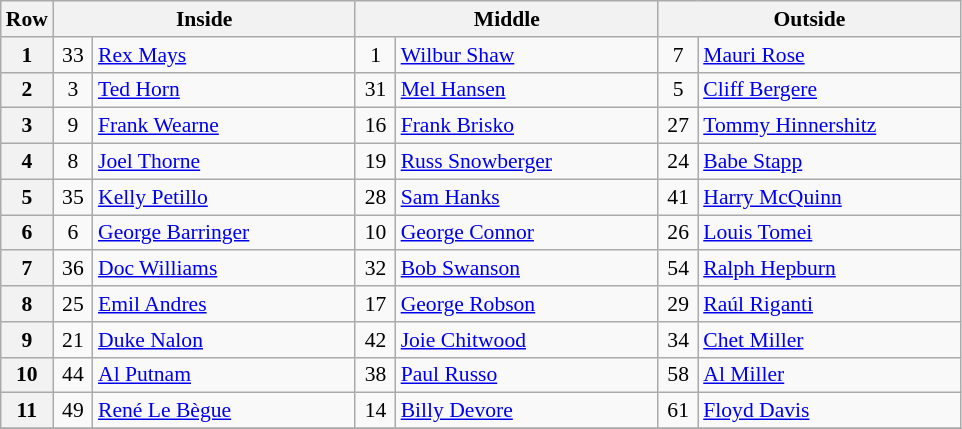<table class="wikitable" style="font-size: 90%;">
<tr>
<th>Row</th>
<th colspan=2 width="195">Inside</th>
<th colspan=2 width="195">Middle</th>
<th colspan=2 width="195">Outside</th>
</tr>
<tr>
<th>1</th>
<td align="center" width="20">33</td>
<td>  <a href='#'>Rex Mays</a></td>
<td align="center" width="20">1</td>
<td>  <a href='#'>Wilbur Shaw</a> </td>
<td align="center" width="20">7</td>
<td> <a href='#'>Mauri Rose</a></td>
</tr>
<tr>
<th>2</th>
<td align="center" width="20">3</td>
<td> <a href='#'>Ted Horn</a></td>
<td align="center" width="20">31</td>
<td> <a href='#'>Mel Hansen</a></td>
<td align="center" width="20">5</td>
<td> <a href='#'>Cliff Bergere</a></td>
</tr>
<tr>
<th>3</th>
<td align="center" width="20">9</td>
<td> <a href='#'>Frank Wearne</a></td>
<td align="center" width="20">16</td>
<td> <a href='#'>Frank Brisko</a></td>
<td align="center" width="20">27</td>
<td> <a href='#'>Tommy Hinnershitz</a> </td>
</tr>
<tr>
<th>4</th>
<td align="center" width="20">8</td>
<td> <a href='#'>Joel Thorne</a></td>
<td align="center" width="20">19</td>
<td> <a href='#'>Russ Snowberger</a></td>
<td align="center" width="20">24</td>
<td> <a href='#'>Babe Stapp</a></td>
</tr>
<tr>
<th>5</th>
<td align="center" width="20">35</td>
<td> <a href='#'>Kelly Petillo</a> </td>
<td align="center" width="20">28</td>
<td> <a href='#'>Sam Hanks</a> </td>
<td align="center" width="20">41</td>
<td> <a href='#'>Harry McQuinn</a></td>
</tr>
<tr>
<th>6</th>
<td align="center" width="20">6</td>
<td> <a href='#'>George Barringer</a></td>
<td align="center" width="20">10</td>
<td> <a href='#'>George Connor</a></td>
<td align="center" width="20">26</td>
<td> <a href='#'>Louis Tomei</a></td>
</tr>
<tr>
<th>7</th>
<td align="center" width="20">36</td>
<td> <a href='#'>Doc Williams</a></td>
<td align="center" width="20">32</td>
<td> <a href='#'>Bob Swanson</a></td>
<td align="center" width="20">54</td>
<td> <a href='#'>Ralph Hepburn</a></td>
</tr>
<tr>
<th>8</th>
<td align="center" width="20">25</td>
<td> <a href='#'>Emil Andres</a></td>
<td align="center" width="20">17</td>
<td> <a href='#'>George Robson</a> </td>
<td align="center" width="20">29</td>
<td> <a href='#'>Raúl Riganti</a></td>
</tr>
<tr>
<th>9</th>
<td align="center" width="20">21</td>
<td> <a href='#'>Duke Nalon</a></td>
<td align="center" width="20">42</td>
<td> <a href='#'>Joie Chitwood</a> </td>
<td align="center" width="20">34</td>
<td> <a href='#'>Chet Miller</a></td>
</tr>
<tr>
<th>10</th>
<td align="center" width="20">44</td>
<td> <a href='#'>Al Putnam</a></td>
<td align="center" width="20">38</td>
<td> <a href='#'>Paul Russo</a> </td>
<td align="center" width="20">58</td>
<td> <a href='#'>Al Miller</a></td>
</tr>
<tr>
<th>11</th>
<td align="center" width="20">49</td>
<td> <a href='#'>René Le Bègue</a> </td>
<td align="center" width="20">14</td>
<td> <a href='#'>Billy Devore</a></td>
<td align="center" width="20">61</td>
<td> <a href='#'>Floyd Davis</a></td>
</tr>
<tr>
</tr>
</table>
